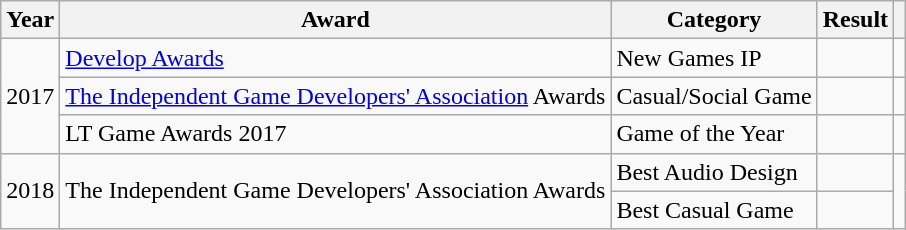<table class="wikitable sortable">
<tr>
<th>Year</th>
<th>Award</th>
<th>Category</th>
<th>Result</th>
<th></th>
</tr>
<tr>
<td style="text-align:center;" rowspan="3">2017</td>
<td rowspan="1"><a href='#'>Develop Awards</a></td>
<td>New Games IP</td>
<td></td>
<td rowspan="1" style="text-align:center;"></td>
</tr>
<tr>
<td rowspan="1"><a href='#'>The Independent Game Developers' Association</a> Awards</td>
<td>Casual/Social Game</td>
<td></td>
<td rowspan="1" style="text-align:center;"></td>
</tr>
<tr>
<td rowspan="1">LT Game Awards 2017</td>
<td>Game of the Year</td>
<td></td>
<td></td>
</tr>
<tr>
<td style="text-align:center;" rowspan="2">2018</td>
<td rowspan="2">The Independent Game Developers' Association Awards</td>
<td>Best Audio Design</td>
<td></td>
<td rowspan="2" style="text-align:center;"></td>
</tr>
<tr>
<td>Best Casual Game</td>
<td></td>
</tr>
</table>
